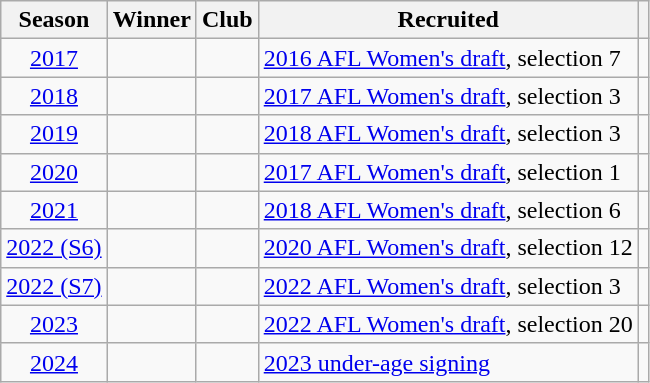<table class="wikitable sortable">
<tr>
<th>Season</th>
<th>Winner</th>
<th>Club</th>
<th>Recruited</th>
<th class=unsortable></th>
</tr>
<tr>
<td align=center><a href='#'>2017</a></td>
<td></td>
<td></td>
<td><a href='#'>2016 AFL Women's draft</a>, selection 7</td>
<td align=center></td>
</tr>
<tr>
<td align=center><a href='#'>2018</a></td>
<td></td>
<td></td>
<td><a href='#'>2017 AFL Women's draft</a>, selection 3</td>
<td align=center></td>
</tr>
<tr>
<td align=center><a href='#'>2019</a></td>
<td></td>
<td></td>
<td><a href='#'>2018 AFL Women's draft</a>, selection 3</td>
<td align=center></td>
</tr>
<tr>
<td align=center><a href='#'>2020</a></td>
<td></td>
<td></td>
<td><a href='#'>2017 AFL Women's draft</a>, selection 1</td>
<td align=center></td>
</tr>
<tr>
<td align=center><a href='#'>2021</a></td>
<td></td>
<td></td>
<td><a href='#'>2018 AFL Women's draft</a>, selection 6</td>
<td align=center></td>
</tr>
<tr>
<td align=center><a href='#'>2022 (S6)</a></td>
<td></td>
<td></td>
<td><a href='#'>2020 AFL Women's draft</a>, selection 12</td>
<td align=center></td>
</tr>
<tr>
<td align=center><a href='#'>2022 (S7)</a></td>
<td></td>
<td></td>
<td><a href='#'>2022 AFL Women's draft</a>, selection 3</td>
<td align=center></td>
</tr>
<tr>
<td align=center><a href='#'>2023</a></td>
<td></td>
<td></td>
<td><a href='#'>2022 AFL Women's draft</a>, selection 20</td>
<td align=center></td>
</tr>
<tr>
<td align=center><a href='#'>2024</a></td>
<td></td>
<td></td>
<td><a href='#'>2023 under-age signing</a></td>
<td align=center></td>
</tr>
</table>
